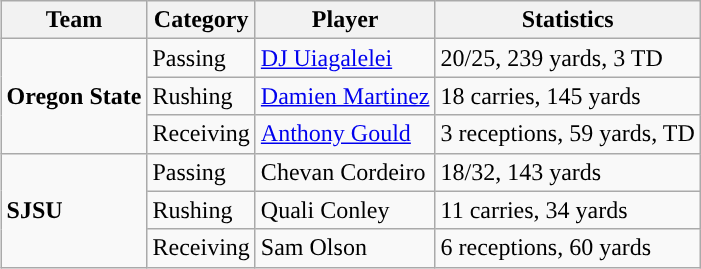<table class="wikitable" style="float: right;">
<tr>
<th>Team</th>
<th>Category</th>
<th>Player</th>
<th>Statistics</th>
</tr>
<tr>
<td rowspan=3><strong>Oregon State</strong></td>
<td>Passing</td>
<td><a href='#'>DJ Uiagalelei</a></td>
<td>20/25, 239 yards, 3 TD</td>
</tr>
<tr>
<td>Rushing</td>
<td><a href='#'>Damien Martinez</a></td>
<td>18 carries, 145 yards</td>
</tr>
<tr>
<td>Receiving</td>
<td><a href='#'>Anthony Gould</a></td>
<td>3 receptions, 59 yards, TD</td>
</tr>
<tr>
<td rowspan=3><strong>SJSU</strong></td>
<td>Passing</td>
<td>Chevan Cordeiro</td>
<td>18/32, 143 yards</td>
</tr>
<tr>
<td>Rushing</td>
<td>Quali Conley</td>
<td>11 carries, 34 yards</td>
</tr>
<tr>
<td>Receiving</td>
<td>Sam Olson</td>
<td>6 receptions, 60 yards</td>
</tr>
</table>
